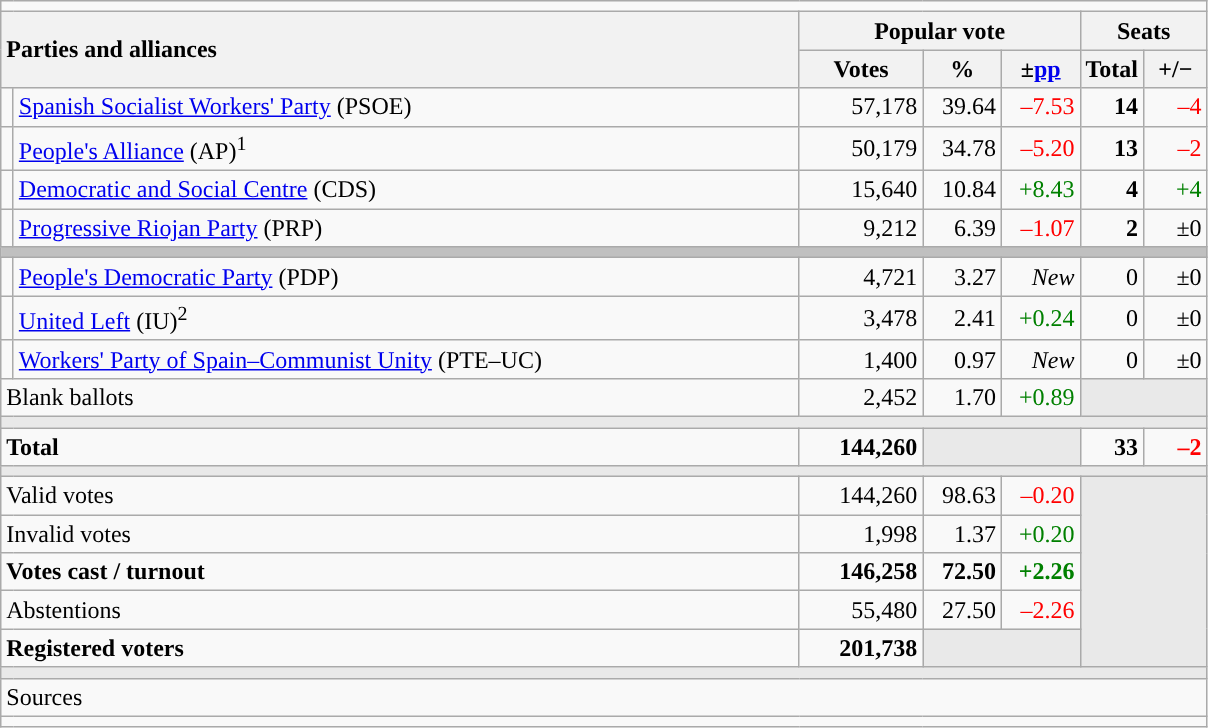<table class="wikitable" style="text-align:right;">
<tr>
<td colspan="7"></td>
</tr>
<tr>
<th style="text-align:left;" rowspan="2" colspan="2" width="525">Parties and alliances</th>
<th colspan="3">Popular vote</th>
<th colspan="2">Seats</th>
</tr>
<tr>
<th width="75">Votes</th>
<th width="45">%</th>
<th width="45">±<a href='#'>pp</a></th>
<th width="35">Total</th>
<th width="35">+/−</th>
</tr>
<tr>
<td width="1" style="color:inherit;background:"></td>
<td align="left"><a href='#'>Spanish Socialist Workers' Party</a> (PSOE)</td>
<td>57,178</td>
<td>39.64</td>
<td style="color:red;">–7.53</td>
<td><strong>14</strong></td>
<td style="color:red;">–4</td>
</tr>
<tr>
<td style="color:inherit;background:"></td>
<td align="left"><a href='#'>People's Alliance</a> (AP)<sup>1</sup></td>
<td>50,179</td>
<td>34.78</td>
<td style="color:red;">–5.20</td>
<td><strong>13</strong></td>
<td style="color:red;">–2</td>
</tr>
<tr>
<td style="color:inherit;background:"></td>
<td align="left"><a href='#'>Democratic and Social Centre</a> (CDS)</td>
<td>15,640</td>
<td>10.84</td>
<td style="color:green;">+8.43</td>
<td><strong>4</strong></td>
<td style="color:green;">+4</td>
</tr>
<tr>
<td style="color:inherit;background:"></td>
<td align="left"><a href='#'>Progressive Riojan Party</a> (PRP)</td>
<td>9,212</td>
<td>6.39</td>
<td style="color:red;">–1.07</td>
<td><strong>2</strong></td>
<td>±0</td>
</tr>
<tr>
<td colspan="7" bgcolor="#C0C0C0"></td>
</tr>
<tr>
<td style="color:inherit;background:"></td>
<td align="left"><a href='#'>People's Democratic Party</a> (PDP)</td>
<td>4,721</td>
<td>3.27</td>
<td><em>New</em></td>
<td>0</td>
<td>±0</td>
</tr>
<tr>
<td style="color:inherit;background:"></td>
<td align="left"><a href='#'>United Left</a> (IU)<sup>2</sup></td>
<td>3,478</td>
<td>2.41</td>
<td style="color:green;">+0.24</td>
<td>0</td>
<td>±0</td>
</tr>
<tr>
<td style="color:inherit;background:"></td>
<td align="left"><a href='#'>Workers' Party of Spain–Communist Unity</a> (PTE–UC)</td>
<td>1,400</td>
<td>0.97</td>
<td><em>New</em></td>
<td>0</td>
<td>±0</td>
</tr>
<tr>
<td align="left" colspan="2">Blank ballots</td>
<td>2,452</td>
<td>1.70</td>
<td style="color:green;">+0.89</td>
<td bgcolor="#E9E9E9" colspan="2"></td>
</tr>
<tr>
<td colspan="7" bgcolor="#E9E9E9"></td>
</tr>
<tr style="font-weight:bold;">
<td align="left" colspan="2">Total</td>
<td>144,260</td>
<td bgcolor="#E9E9E9" colspan="2"></td>
<td>33</td>
<td style="color:red;">–2</td>
</tr>
<tr>
<td colspan="7" bgcolor="#E9E9E9"></td>
</tr>
<tr>
<td align="left" colspan="2">Valid votes</td>
<td>144,260</td>
<td>98.63</td>
<td style="color:red;">–0.20</td>
<td bgcolor="#E9E9E9" colspan="2" rowspan="5"></td>
</tr>
<tr>
<td align="left" colspan="2">Invalid votes</td>
<td>1,998</td>
<td>1.37</td>
<td style="color:green;">+0.20</td>
</tr>
<tr style="font-weight:bold;">
<td align="left" colspan="2">Votes cast / turnout</td>
<td>146,258</td>
<td>72.50</td>
<td style="color:green;">+2.26</td>
</tr>
<tr>
<td align="left" colspan="2">Abstentions</td>
<td>55,480</td>
<td>27.50</td>
<td style="color:red;">–2.26</td>
</tr>
<tr style="font-weight:bold;">
<td align="left" colspan="2">Registered voters</td>
<td>201,738</td>
<td bgcolor="#E9E9E9" colspan="2"></td>
</tr>
<tr>
<td colspan="7" bgcolor="#E9E9E9"></td>
</tr>
<tr>
<td align="left" colspan="7">Sources</td>
</tr>
<tr>
<td colspan="7" style="text-align:left; max-width:790px;"></td>
</tr>
</table>
